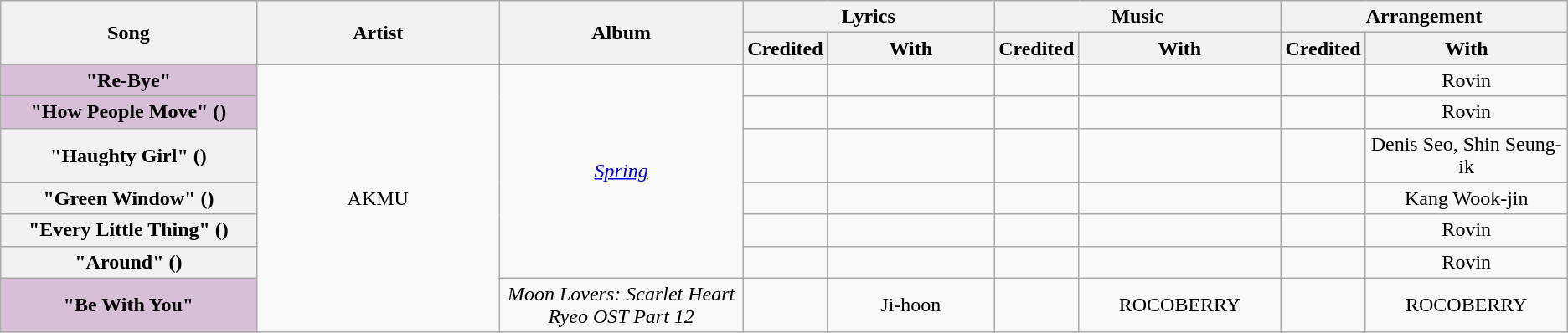<table class="wikitable plainrowheaders" style="text-align:center;">
<tr>
<th rowspan="2" width="300px">Song</th>
<th rowspan="2" width="300px">Artist</th>
<th rowspan="2" width="300px">Album</th>
<th colspan="2">Lyrics</th>
<th colspan="2">Music</th>
<th colspan="2">Arrangement</th>
</tr>
<tr>
<th width="50px">Credited</th>
<th width="200px">With</th>
<th width="50px">Credited</th>
<th width="200px">With</th>
<th width="50px">Credited</th>
<th width="200px">With</th>
</tr>
<tr>
<th scope="row" style="background-color:#D8BFD8">"Re-Bye" </th>
<td rowspan="7">AKMU</td>
<td rowspan="6"><em><a href='#'>Spring</a></em></td>
<td></td>
<td></td>
<td></td>
<td></td>
<td></td>
<td>Rovin</td>
</tr>
<tr>
<th scope="row" style="background-color:#D8BFD8">"How People Move" () </th>
<td></td>
<td></td>
<td></td>
<td></td>
<td></td>
<td>Rovin</td>
</tr>
<tr>
<th scope="row">"Haughty Girl" ()</th>
<td></td>
<td></td>
<td></td>
<td></td>
<td></td>
<td>Denis Seo, Shin Seung-ik</td>
</tr>
<tr>
<th scope="row">"Green Window" ()</th>
<td></td>
<td></td>
<td></td>
<td></td>
<td></td>
<td>Kang Wook-jin</td>
</tr>
<tr>
<th scope="row">"Every Little Thing" ()</th>
<td></td>
<td></td>
<td></td>
<td></td>
<td></td>
<td>Rovin</td>
</tr>
<tr>
<th scope="row">"Around" ()</th>
<td></td>
<td></td>
<td></td>
<td></td>
<td></td>
<td>Rovin</td>
</tr>
<tr>
<th scope="row" style="background-color:#D8BFD8">"Be With You" </th>
<td><em>Moon Lovers: Scarlet Heart Ryeo OST Part 12</em></td>
<td></td>
<td>Ji-hoon</td>
<td></td>
<td>ROCOBERRY</td>
<td></td>
<td>ROCOBERRY</td>
</tr>
</table>
